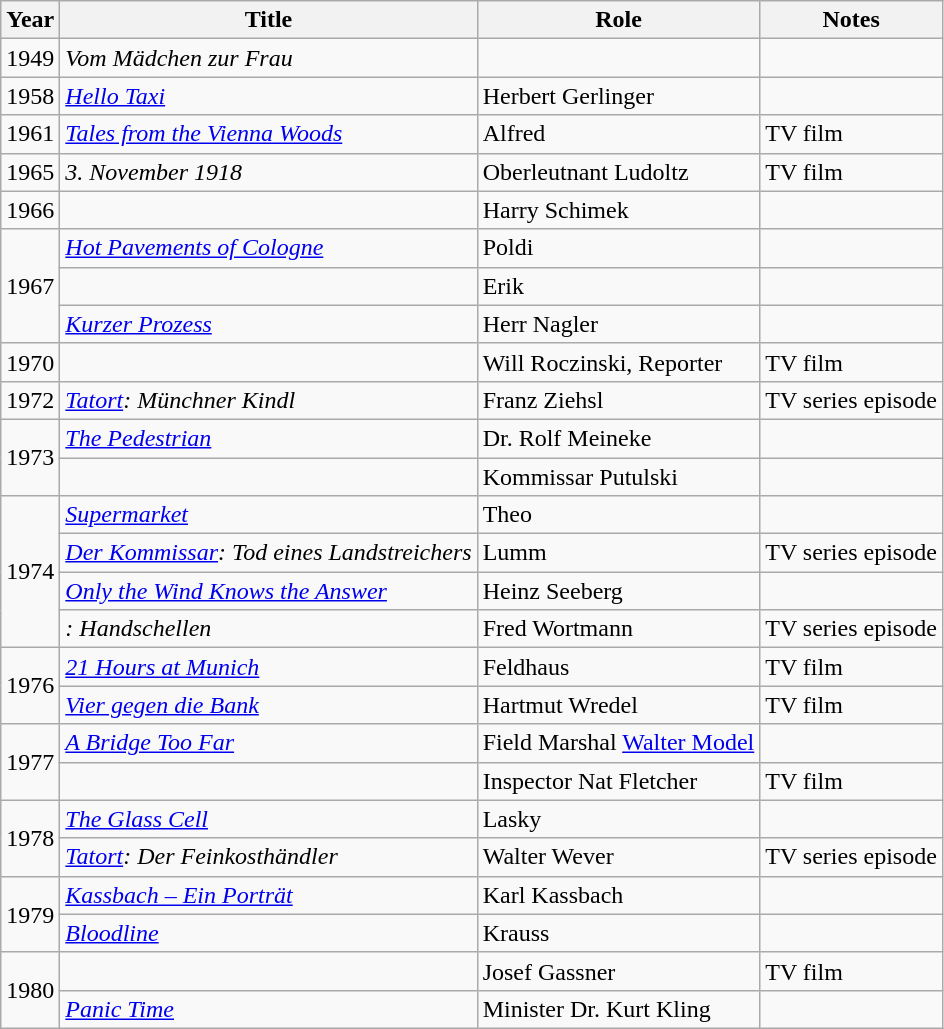<table class="wikitable">
<tr>
<th>Year</th>
<th>Title</th>
<th>Role</th>
<th>Notes</th>
</tr>
<tr>
<td>1949</td>
<td><em>Vom Mädchen zur Frau</em></td>
<td></td>
<td></td>
</tr>
<tr>
<td>1958</td>
<td><em><a href='#'>Hello Taxi</a></em></td>
<td>Herbert Gerlinger</td>
<td></td>
</tr>
<tr>
<td>1961</td>
<td><em><a href='#'>Tales from the Vienna Woods</a></em></td>
<td>Alfred</td>
<td>TV film</td>
</tr>
<tr>
<td>1965</td>
<td><em>3. November 1918</em></td>
<td>Oberleutnant Ludoltz</td>
<td>TV film</td>
</tr>
<tr>
<td>1966</td>
<td><em></em></td>
<td>Harry Schimek</td>
<td></td>
</tr>
<tr>
<td rowspan=3>1967</td>
<td><em><a href='#'>Hot Pavements of Cologne</a></em></td>
<td>Poldi</td>
<td></td>
</tr>
<tr>
<td><em></em></td>
<td>Erik</td>
<td></td>
</tr>
<tr>
<td><em><a href='#'>Kurzer Prozess</a></em></td>
<td>Herr Nagler</td>
<td></td>
</tr>
<tr>
<td>1970</td>
<td><em></em></td>
<td>Will Roczinski, Reporter</td>
<td>TV film</td>
</tr>
<tr>
<td>1972</td>
<td><em><a href='#'>Tatort</a>: Münchner Kindl</em></td>
<td>Franz Ziehsl</td>
<td>TV series episode</td>
</tr>
<tr>
<td rowspan=2>1973</td>
<td><em><a href='#'>The Pedestrian</a></em></td>
<td>Dr. Rolf Meineke</td>
<td></td>
</tr>
<tr>
<td><em></em></td>
<td>Kommissar Putulski</td>
<td></td>
</tr>
<tr>
<td rowspan=4>1974</td>
<td><em><a href='#'>Supermarket</a></em></td>
<td>Theo</td>
<td></td>
</tr>
<tr>
<td><em><a href='#'>Der Kommissar</a>: Tod eines Landstreichers</em></td>
<td>Lumm</td>
<td>TV series episode</td>
</tr>
<tr>
<td><em><a href='#'>Only the Wind Knows the Answer</a></em></td>
<td>Heinz Seeberg</td>
<td></td>
</tr>
<tr>
<td><em>: Handschellen</em></td>
<td>Fred Wortmann</td>
<td>TV series episode</td>
</tr>
<tr>
<td rowspan=2>1976</td>
<td><em><a href='#'>21 Hours at Munich</a></em></td>
<td>Feldhaus</td>
<td>TV film</td>
</tr>
<tr>
<td><em><a href='#'>Vier gegen die Bank</a></em></td>
<td>Hartmut Wredel</td>
<td>TV film</td>
</tr>
<tr>
<td rowspan=2>1977</td>
<td><em><a href='#'>A Bridge Too Far</a></em></td>
<td>Field Marshal <a href='#'>Walter Model</a></td>
<td></td>
</tr>
<tr>
<td><em></em></td>
<td>Inspector Nat Fletcher</td>
<td>TV film</td>
</tr>
<tr>
<td rowspan=2>1978</td>
<td><em><a href='#'>The Glass Cell</a></em></td>
<td>Lasky</td>
<td></td>
</tr>
<tr>
<td><em><a href='#'>Tatort</a>: Der Feinkosthändler</em></td>
<td>Walter Wever</td>
<td>TV series episode</td>
</tr>
<tr>
<td rowspan=2>1979</td>
<td><em><a href='#'>Kassbach – Ein Porträt</a></em></td>
<td>Karl Kassbach</td>
<td></td>
</tr>
<tr>
<td><em><a href='#'>Bloodline</a></em></td>
<td>Krauss</td>
<td></td>
</tr>
<tr>
<td rowspan=2>1980</td>
<td><em></em></td>
<td>Josef Gassner</td>
<td>TV film</td>
</tr>
<tr>
<td><em><a href='#'>Panic Time</a></em></td>
<td>Minister Dr. Kurt Kling</td>
<td></td>
</tr>
</table>
